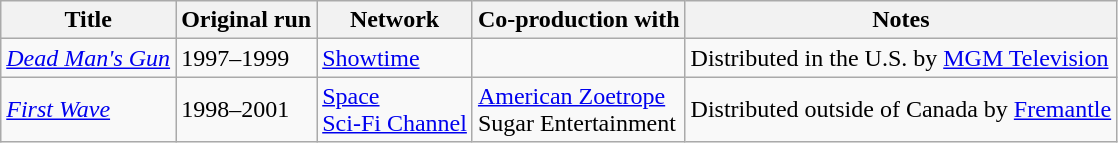<table class="wikitable sortable">
<tr>
<th>Title</th>
<th>Original run</th>
<th>Network</th>
<th>Co-production with</th>
<th>Notes</th>
</tr>
<tr>
<td><em><a href='#'>Dead Man's Gun</a></em></td>
<td>1997–1999</td>
<td><a href='#'>Showtime</a></td>
<td></td>
<td>Distributed in the U.S. by <a href='#'>MGM Television</a></td>
</tr>
<tr>
<td><em><a href='#'>First Wave</a></em></td>
<td>1998–2001</td>
<td><a href='#'>Space</a><br><a href='#'>Sci-Fi Channel</a></td>
<td><a href='#'>American Zoetrope</a><br>Sugar Entertainment</td>
<td>Distributed outside of Canada by <a href='#'>Fremantle</a></td>
</tr>
</table>
